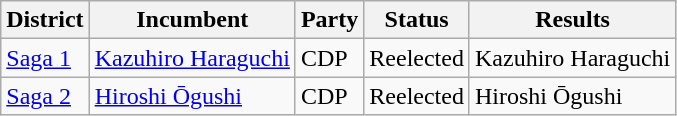<table class="wikitable">
<tr>
<th>District</th>
<th>Incumbent</th>
<th>Party</th>
<th>Status</th>
<th>Results</th>
</tr>
<tr>
<td><a href='#'>Saga 1</a></td>
<td><a href='#'>Kazuhiro Haraguchi</a></td>
<td>CDP</td>
<td>Reelected</td>
<td>Kazuhiro Haraguchi</td>
</tr>
<tr>
<td><a href='#'>Saga 2</a></td>
<td><a href='#'>Hiroshi Ōgushi</a></td>
<td>CDP</td>
<td>Reelected</td>
<td>Hiroshi Ōgushi</td>
</tr>
</table>
